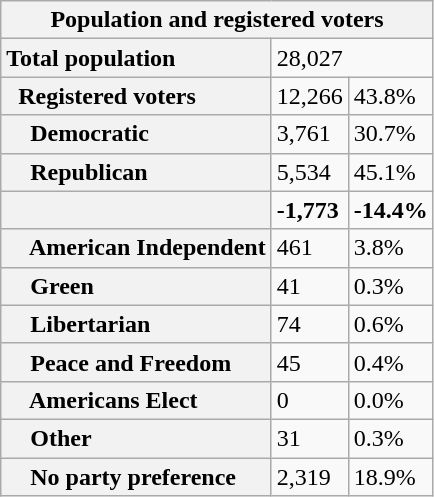<table class="wikitable collapsible collapsed">
<tr>
<th colspan="3">Population and registered voters</th>
</tr>
<tr>
<th scope="row" style="text-align: left;">Total population</th>
<td colspan="2">28,027</td>
</tr>
<tr>
<th scope="row" style="text-align: left;">  Registered voters</th>
<td>12,266</td>
<td>43.8%</td>
</tr>
<tr>
<th scope="row" style="text-align: left;">    Democratic</th>
<td>3,761</td>
<td>30.7%</td>
</tr>
<tr>
<th scope="row" style="text-align: left;">    Republican</th>
<td>5,534</td>
<td>45.1%</td>
</tr>
<tr>
<th scope="row" style="text-align: left;"></th>
<td><span><strong>-1,773</strong></span></td>
<td><span><strong>-14.4%</strong></span></td>
</tr>
<tr>
<th scope="row" style="text-align: left;">    American Independent</th>
<td>461</td>
<td>3.8%</td>
</tr>
<tr>
<th scope="row" style="text-align: left;">    Green</th>
<td>41</td>
<td>0.3%</td>
</tr>
<tr>
<th scope="row" style="text-align: left;">    Libertarian</th>
<td>74</td>
<td>0.6%</td>
</tr>
<tr>
<th scope="row" style="text-align: left;">    Peace and Freedom</th>
<td>45</td>
<td>0.4%</td>
</tr>
<tr>
<th scope="row" style="text-align: left;">    Americans Elect</th>
<td>0</td>
<td>0.0%</td>
</tr>
<tr>
<th scope="row" style="text-align: left;">    Other</th>
<td>31</td>
<td>0.3%</td>
</tr>
<tr>
<th scope="row" style="text-align: left;">    No party preference</th>
<td>2,319</td>
<td>18.9%</td>
</tr>
</table>
